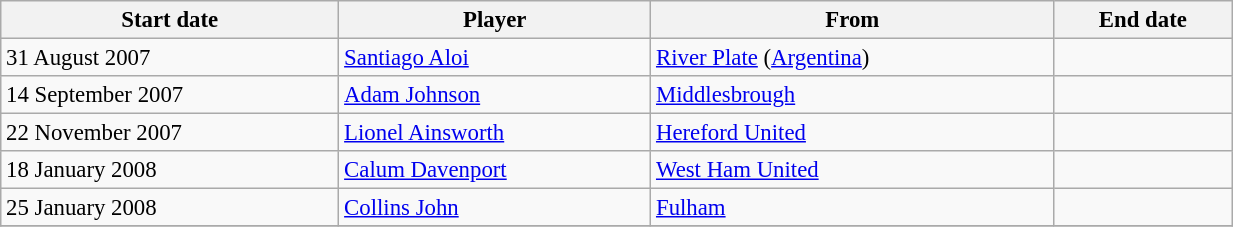<table class="wikitable" style="text-align:center; font-size:95%;width:65%; text-align:left">
<tr>
<th><strong>Start date</strong></th>
<th><strong>Player</strong></th>
<th><strong>From</strong></th>
<th><strong>End date</strong></th>
</tr>
<tr>
<td>31 August 2007</td>
<td> <a href='#'>Santiago Aloi</a></td>
<td><a href='#'>River Plate</a> (<a href='#'>Argentina</a>)</td>
<td></td>
</tr>
<tr>
<td>14 September 2007</td>
<td> <a href='#'>Adam Johnson</a></td>
<td><a href='#'>Middlesbrough</a></td>
</tr>
<tr>
<td>22 November 2007</td>
<td> <a href='#'>Lionel Ainsworth</a></td>
<td><a href='#'>Hereford United</a></td>
<td></td>
</tr>
<tr>
<td>18 January 2008</td>
<td> <a href='#'>Calum Davenport</a></td>
<td><a href='#'>West Ham United</a></td>
<td></td>
</tr>
<tr>
<td>25 January 2008</td>
<td> <a href='#'>Collins John</a></td>
<td><a href='#'>Fulham</a></td>
<td></td>
</tr>
<tr>
</tr>
</table>
